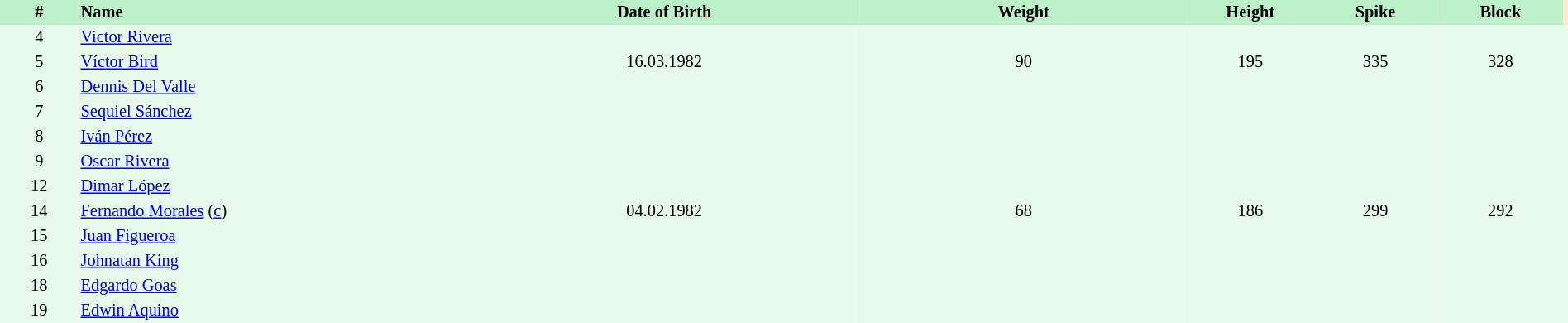<table border=0 cellpadding=2 cellspacing=0  |- bgcolor=#FFECCE style="text-align:center; font-size:85%;" width=100%>
<tr bgcolor=#BBF0C9>
<th width=5%>#</th>
<th width=25% align=left>Name</th>
<th width=25%>Date of Birth</th>
<th width=21%>Weight</th>
<th width=8%>Height</th>
<th width=8%>Spike</th>
<th width=8%>Block</th>
</tr>
<tr bgcolor=#E7FAEC>
<td>4</td>
<td align=left><a href='#'>Victor Rivera</a></td>
<td></td>
<td></td>
<td></td>
<td></td>
<td></td>
<td></td>
</tr>
<tr bgcolor=#E7FAEC>
<td>5</td>
<td align=left><a href='#'>Víctor Bird</a></td>
<td>16.03.1982</td>
<td>90</td>
<td>195</td>
<td>335</td>
<td>328</td>
<td></td>
</tr>
<tr bgcolor=#E7FAEC>
<td>6</td>
<td align=left><a href='#'>Dennis Del Valle</a></td>
<td></td>
<td></td>
<td></td>
<td></td>
<td></td>
<td></td>
</tr>
<tr bgcolor=#E7FAEC>
<td>7</td>
<td align=left><a href='#'>Sequiel Sánchez</a></td>
<td></td>
<td></td>
<td></td>
<td></td>
<td></td>
<td></td>
</tr>
<tr bgcolor=#E7FAEC>
<td>8</td>
<td align=left><a href='#'>Iván Pérez</a></td>
<td></td>
<td></td>
<td></td>
<td></td>
<td></td>
<td></td>
</tr>
<tr bgcolor=#E7FAEC>
<td>9</td>
<td align=left><a href='#'>Oscar Rivera</a></td>
<td></td>
<td></td>
<td></td>
<td></td>
<td></td>
<td></td>
</tr>
<tr bgcolor=#E7FAEC>
<td>12</td>
<td align=left><a href='#'>Dimar López</a></td>
<td></td>
<td></td>
<td></td>
<td></td>
<td></td>
<td></td>
</tr>
<tr bgcolor=#E7FAEC>
<td>14</td>
<td align=left><a href='#'>Fernando Morales</a> (<a href='#'>c</a>)</td>
<td>04.02.1982</td>
<td>68</td>
<td>186</td>
<td>299</td>
<td>292</td>
<td></td>
</tr>
<tr bgcolor=#E7FAEC>
<td>15</td>
<td align=left><a href='#'>Juan Figueroa</a></td>
<td></td>
<td></td>
<td></td>
<td></td>
<td></td>
<td></td>
</tr>
<tr bgcolor=#E7FAEC>
<td>16</td>
<td align=left><a href='#'>Johnatan King</a></td>
<td></td>
<td></td>
<td></td>
<td></td>
<td></td>
<td></td>
</tr>
<tr bgcolor=#E7FAEC>
<td>18</td>
<td align=left><a href='#'>Edgardo Goas</a></td>
<td></td>
<td></td>
<td></td>
<td></td>
<td></td>
<td></td>
</tr>
<tr bgcolor=#E7FAEC>
<td>19</td>
<td align=left><a href='#'>Edwin Aquino</a></td>
<td></td>
<td></td>
<td></td>
<td></td>
<td></td>
<td></td>
</tr>
</table>
